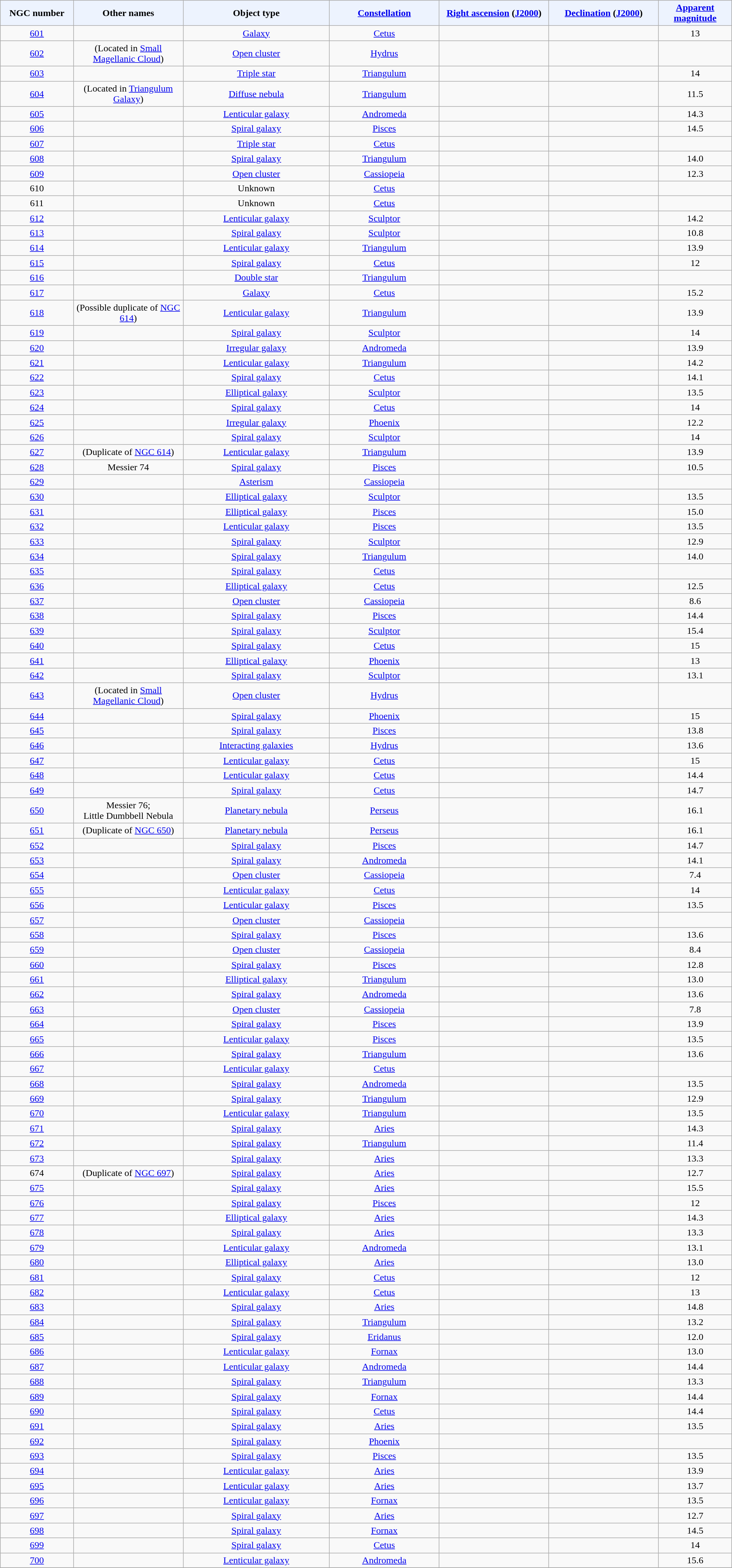<table class="wikitable sortable sticky-header" style="text-align: center;">
<tr>
<th style="background-color:#edf3fe; width: 10%;">NGC number</th>
<th style="background-color:#edf3fe; width: 15%;">Other names</th>
<th style="background-color:#edf3fe; width: 20%;">Object type</th>
<th style="background-color:#edf3fe; width: 15%;"><a href='#'>Constellation</a></th>
<th style="background-color:#edf3fe; width: 15%;"><a href='#'>Right ascension</a> (<a href='#'>J2000</a>)</th>
<th style="background-color:#edf3fe; width: 15%;"><a href='#'>Declination</a> (<a href='#'>J2000</a>)</th>
<th style="background-color:#edf3fe; width: 10%;"><a href='#'>Apparent magnitude</a></th>
</tr>
<tr>
<td><a href='#'>601</a></td>
<td></td>
<td><a href='#'>Galaxy</a></td>
<td><a href='#'>Cetus</a></td>
<td></td>
<td></td>
<td>13</td>
</tr>
<tr>
<td><a href='#'>602</a></td>
<td>(Located in <a href='#'>Small Magellanic Cloud</a>)</td>
<td><a href='#'>Open cluster</a></td>
<td><a href='#'>Hydrus</a></td>
<td></td>
<td></td>
<td></td>
</tr>
<tr>
<td><a href='#'>603</a></td>
<td></td>
<td><a href='#'>Triple star</a></td>
<td><a href='#'>Triangulum</a></td>
<td></td>
<td></td>
<td>14</td>
</tr>
<tr>
<td><a href='#'>604</a></td>
<td>(Located in <a href='#'>Triangulum Galaxy</a>)</td>
<td><a href='#'>Diffuse nebula</a></td>
<td><a href='#'>Triangulum</a></td>
<td></td>
<td></td>
<td>11.5</td>
</tr>
<tr>
<td><a href='#'>605</a></td>
<td></td>
<td><a href='#'>Lenticular galaxy</a></td>
<td><a href='#'>Andromeda</a></td>
<td></td>
<td></td>
<td>14.3</td>
</tr>
<tr>
<td><a href='#'>606</a></td>
<td></td>
<td><a href='#'>Spiral galaxy</a></td>
<td><a href='#'>Pisces</a></td>
<td></td>
<td></td>
<td>14.5</td>
</tr>
<tr>
<td><a href='#'>607</a></td>
<td></td>
<td><a href='#'>Triple star</a></td>
<td><a href='#'>Cetus</a></td>
<td></td>
<td></td>
<td></td>
</tr>
<tr>
<td><a href='#'>608</a></td>
<td></td>
<td><a href='#'>Spiral galaxy</a></td>
<td><a href='#'>Triangulum</a></td>
<td></td>
<td></td>
<td>14.0</td>
</tr>
<tr>
<td><a href='#'>609</a></td>
<td></td>
<td><a href='#'>Open cluster</a></td>
<td><a href='#'>Cassiopeia</a></td>
<td></td>
<td></td>
<td>12.3</td>
</tr>
<tr>
<td>610</td>
<td></td>
<td>Unknown</td>
<td><a href='#'>Cetus</a></td>
<td></td>
<td></td>
<td></td>
</tr>
<tr>
<td>611</td>
<td></td>
<td>Unknown</td>
<td><a href='#'>Cetus</a></td>
<td></td>
<td></td>
<td></td>
</tr>
<tr>
<td><a href='#'>612</a></td>
<td></td>
<td><a href='#'>Lenticular galaxy</a></td>
<td><a href='#'>Sculptor</a></td>
<td></td>
<td></td>
<td>14.2</td>
</tr>
<tr>
<td><a href='#'>613</a></td>
<td></td>
<td><a href='#'>Spiral galaxy</a></td>
<td><a href='#'>Sculptor</a></td>
<td></td>
<td></td>
<td>10.8</td>
</tr>
<tr>
<td><a href='#'>614</a></td>
<td></td>
<td><a href='#'>Lenticular galaxy</a></td>
<td><a href='#'>Triangulum</a></td>
<td></td>
<td></td>
<td>13.9</td>
</tr>
<tr>
<td><a href='#'>615</a></td>
<td></td>
<td><a href='#'>Spiral galaxy</a></td>
<td><a href='#'>Cetus</a></td>
<td></td>
<td></td>
<td>12</td>
</tr>
<tr>
<td><a href='#'>616</a></td>
<td></td>
<td><a href='#'>Double star</a></td>
<td><a href='#'>Triangulum</a></td>
<td></td>
<td></td>
<td></td>
</tr>
<tr>
<td><a href='#'>617</a></td>
<td></td>
<td><a href='#'>Galaxy</a></td>
<td><a href='#'>Cetus</a></td>
<td></td>
<td></td>
<td>15.2</td>
</tr>
<tr>
<td><a href='#'>618</a></td>
<td>(Possible duplicate of <a href='#'>NGC 614</a>)</td>
<td><a href='#'>Lenticular galaxy</a></td>
<td><a href='#'>Triangulum</a></td>
<td></td>
<td></td>
<td>13.9</td>
</tr>
<tr>
<td><a href='#'>619</a></td>
<td></td>
<td><a href='#'>Spiral galaxy</a></td>
<td><a href='#'>Sculptor</a></td>
<td></td>
<td></td>
<td>14</td>
</tr>
<tr>
<td><a href='#'>620</a></td>
<td></td>
<td><a href='#'>Irregular galaxy</a></td>
<td><a href='#'>Andromeda</a></td>
<td></td>
<td></td>
<td>13.9</td>
</tr>
<tr>
<td><a href='#'>621</a></td>
<td></td>
<td><a href='#'>Lenticular galaxy</a></td>
<td><a href='#'>Triangulum</a></td>
<td></td>
<td></td>
<td>14.2</td>
</tr>
<tr>
<td><a href='#'>622</a></td>
<td></td>
<td><a href='#'>Spiral galaxy</a></td>
<td><a href='#'>Cetus</a></td>
<td></td>
<td></td>
<td>14.1</td>
</tr>
<tr>
<td><a href='#'>623</a></td>
<td></td>
<td><a href='#'>Elliptical galaxy</a></td>
<td><a href='#'>Sculptor</a></td>
<td></td>
<td></td>
<td>13.5</td>
</tr>
<tr>
<td><a href='#'>624</a></td>
<td></td>
<td><a href='#'>Spiral galaxy</a></td>
<td><a href='#'>Cetus</a></td>
<td></td>
<td></td>
<td>14</td>
</tr>
<tr>
<td><a href='#'>625</a></td>
<td></td>
<td><a href='#'>Irregular galaxy</a></td>
<td><a href='#'>Phoenix</a></td>
<td></td>
<td></td>
<td>12.2</td>
</tr>
<tr>
<td><a href='#'>626</a></td>
<td></td>
<td><a href='#'>Spiral galaxy</a></td>
<td><a href='#'>Sculptor</a></td>
<td></td>
<td></td>
<td>14</td>
</tr>
<tr>
<td><a href='#'>627</a></td>
<td>(Duplicate of <a href='#'>NGC 614</a>)</td>
<td><a href='#'>Lenticular galaxy</a></td>
<td><a href='#'>Triangulum</a></td>
<td></td>
<td></td>
<td>13.9</td>
</tr>
<tr>
<td><a href='#'>628</a></td>
<td>Messier 74</td>
<td><a href='#'>Spiral galaxy</a></td>
<td><a href='#'>Pisces</a></td>
<td></td>
<td></td>
<td>10.5</td>
</tr>
<tr>
<td><a href='#'>629</a></td>
<td></td>
<td><a href='#'>Asterism</a></td>
<td><a href='#'>Cassiopeia</a></td>
<td></td>
<td></td>
<td></td>
</tr>
<tr>
<td><a href='#'>630</a></td>
<td></td>
<td><a href='#'>Elliptical galaxy</a></td>
<td><a href='#'>Sculptor</a></td>
<td></td>
<td></td>
<td>13.5</td>
</tr>
<tr>
<td><a href='#'>631</a></td>
<td></td>
<td><a href='#'>Elliptical galaxy</a></td>
<td><a href='#'>Pisces</a></td>
<td></td>
<td></td>
<td>15.0</td>
</tr>
<tr>
<td><a href='#'>632</a></td>
<td></td>
<td><a href='#'>Lenticular galaxy</a></td>
<td><a href='#'>Pisces</a></td>
<td></td>
<td></td>
<td>13.5</td>
</tr>
<tr>
<td><a href='#'>633</a></td>
<td></td>
<td><a href='#'>Spiral galaxy</a></td>
<td><a href='#'>Sculptor</a></td>
<td></td>
<td></td>
<td>12.9</td>
</tr>
<tr>
<td><a href='#'>634</a></td>
<td></td>
<td><a href='#'>Spiral galaxy</a></td>
<td><a href='#'>Triangulum</a></td>
<td></td>
<td></td>
<td>14.0</td>
</tr>
<tr>
<td><a href='#'>635</a></td>
<td></td>
<td><a href='#'>Spiral galaxy</a></td>
<td><a href='#'>Cetus</a></td>
<td></td>
<td></td>
<td></td>
</tr>
<tr>
<td><a href='#'>636</a></td>
<td></td>
<td><a href='#'>Elliptical galaxy</a></td>
<td><a href='#'>Cetus</a></td>
<td></td>
<td></td>
<td>12.5</td>
</tr>
<tr>
<td><a href='#'>637</a></td>
<td></td>
<td><a href='#'>Open cluster</a></td>
<td><a href='#'>Cassiopeia</a></td>
<td></td>
<td></td>
<td>8.6</td>
</tr>
<tr>
<td><a href='#'>638</a></td>
<td></td>
<td><a href='#'>Spiral galaxy</a></td>
<td><a href='#'>Pisces</a></td>
<td></td>
<td></td>
<td>14.4</td>
</tr>
<tr>
<td><a href='#'>639</a></td>
<td></td>
<td><a href='#'>Spiral galaxy</a></td>
<td><a href='#'>Sculptor</a></td>
<td></td>
<td></td>
<td>15.4</td>
</tr>
<tr>
<td><a href='#'>640</a></td>
<td></td>
<td><a href='#'>Spiral galaxy</a></td>
<td><a href='#'>Cetus</a></td>
<td></td>
<td></td>
<td>15</td>
</tr>
<tr>
<td><a href='#'>641</a></td>
<td></td>
<td><a href='#'>Elliptical galaxy</a></td>
<td><a href='#'>Phoenix</a></td>
<td></td>
<td></td>
<td>13</td>
</tr>
<tr>
<td><a href='#'>642</a></td>
<td></td>
<td><a href='#'>Spiral galaxy</a></td>
<td><a href='#'>Sculptor</a></td>
<td></td>
<td></td>
<td>13.1</td>
</tr>
<tr>
<td><a href='#'>643</a></td>
<td>(Located in <a href='#'>Small Magellanic Cloud</a>)</td>
<td><a href='#'>Open cluster</a></td>
<td><a href='#'>Hydrus</a></td>
<td></td>
<td></td>
<td></td>
</tr>
<tr>
<td><a href='#'>644</a></td>
<td></td>
<td><a href='#'>Spiral galaxy</a></td>
<td><a href='#'>Phoenix</a></td>
<td></td>
<td></td>
<td>15</td>
</tr>
<tr>
<td><a href='#'>645</a></td>
<td></td>
<td><a href='#'>Spiral galaxy</a></td>
<td><a href='#'>Pisces</a></td>
<td></td>
<td></td>
<td>13.8</td>
</tr>
<tr>
<td><a href='#'>646</a></td>
<td></td>
<td><a href='#'>Interacting galaxies</a></td>
<td><a href='#'>Hydrus</a></td>
<td></td>
<td></td>
<td>13.6</td>
</tr>
<tr>
<td><a href='#'>647</a></td>
<td></td>
<td><a href='#'>Lenticular galaxy</a></td>
<td><a href='#'>Cetus</a></td>
<td></td>
<td></td>
<td>15</td>
</tr>
<tr>
<td><a href='#'>648</a></td>
<td></td>
<td><a href='#'>Lenticular galaxy</a></td>
<td><a href='#'>Cetus</a></td>
<td></td>
<td></td>
<td>14.4</td>
</tr>
<tr>
<td><a href='#'>649</a></td>
<td></td>
<td><a href='#'>Spiral galaxy</a></td>
<td><a href='#'>Cetus</a></td>
<td></td>
<td></td>
<td>14.7</td>
</tr>
<tr>
<td><a href='#'>650</a></td>
<td>Messier 76;<br>Little Dumbbell Nebula</td>
<td><a href='#'>Planetary nebula</a></td>
<td><a href='#'>Perseus</a></td>
<td></td>
<td></td>
<td>16.1</td>
</tr>
<tr>
<td><a href='#'>651</a></td>
<td>(Duplicate of <a href='#'>NGC 650</a>)</td>
<td><a href='#'>Planetary nebula</a></td>
<td><a href='#'>Perseus</a></td>
<td></td>
<td></td>
<td>16.1</td>
</tr>
<tr>
<td><a href='#'>652</a></td>
<td></td>
<td><a href='#'>Spiral galaxy</a></td>
<td><a href='#'>Pisces</a></td>
<td></td>
<td></td>
<td>14.7</td>
</tr>
<tr>
<td><a href='#'>653</a></td>
<td></td>
<td><a href='#'>Spiral galaxy</a></td>
<td><a href='#'>Andromeda</a></td>
<td></td>
<td></td>
<td>14.1</td>
</tr>
<tr>
<td><a href='#'>654</a></td>
<td></td>
<td><a href='#'>Open cluster</a></td>
<td><a href='#'>Cassiopeia</a></td>
<td></td>
<td></td>
<td>7.4</td>
</tr>
<tr>
<td><a href='#'>655</a></td>
<td></td>
<td><a href='#'>Lenticular galaxy</a></td>
<td><a href='#'>Cetus</a></td>
<td></td>
<td></td>
<td>14</td>
</tr>
<tr>
<td><a href='#'>656</a></td>
<td></td>
<td><a href='#'>Lenticular galaxy</a></td>
<td><a href='#'>Pisces</a></td>
<td></td>
<td></td>
<td>13.5</td>
</tr>
<tr>
<td><a href='#'>657</a></td>
<td></td>
<td><a href='#'>Open cluster</a></td>
<td><a href='#'>Cassiopeia</a></td>
<td></td>
<td></td>
<td></td>
</tr>
<tr>
<td><a href='#'>658</a></td>
<td></td>
<td><a href='#'>Spiral galaxy</a></td>
<td><a href='#'>Pisces</a></td>
<td></td>
<td></td>
<td>13.6</td>
</tr>
<tr>
<td><a href='#'>659</a></td>
<td></td>
<td><a href='#'>Open cluster</a></td>
<td><a href='#'>Cassiopeia</a></td>
<td></td>
<td></td>
<td>8.4</td>
</tr>
<tr>
<td><a href='#'>660</a></td>
<td></td>
<td><a href='#'>Spiral galaxy</a></td>
<td><a href='#'>Pisces</a></td>
<td></td>
<td></td>
<td>12.8</td>
</tr>
<tr>
<td><a href='#'>661</a></td>
<td></td>
<td><a href='#'>Elliptical galaxy</a></td>
<td><a href='#'>Triangulum</a></td>
<td></td>
<td></td>
<td>13.0</td>
</tr>
<tr>
<td><a href='#'>662</a></td>
<td></td>
<td><a href='#'>Spiral galaxy</a></td>
<td><a href='#'>Andromeda</a></td>
<td></td>
<td></td>
<td>13.6</td>
</tr>
<tr>
<td><a href='#'>663</a></td>
<td></td>
<td><a href='#'>Open cluster</a></td>
<td><a href='#'>Cassiopeia</a></td>
<td></td>
<td></td>
<td>7.8</td>
</tr>
<tr>
<td><a href='#'>664</a></td>
<td></td>
<td><a href='#'>Spiral galaxy</a></td>
<td><a href='#'>Pisces</a></td>
<td></td>
<td></td>
<td>13.9</td>
</tr>
<tr>
<td><a href='#'>665</a></td>
<td></td>
<td><a href='#'>Lenticular galaxy</a></td>
<td><a href='#'>Pisces</a></td>
<td></td>
<td></td>
<td>13.5</td>
</tr>
<tr>
<td><a href='#'>666</a></td>
<td></td>
<td><a href='#'>Spiral galaxy</a></td>
<td><a href='#'>Triangulum</a></td>
<td></td>
<td></td>
<td>13.6</td>
</tr>
<tr>
<td><a href='#'>667</a></td>
<td></td>
<td><a href='#'>Lenticular galaxy</a></td>
<td><a href='#'>Cetus</a></td>
<td></td>
<td></td>
<td></td>
</tr>
<tr>
<td><a href='#'>668</a></td>
<td></td>
<td><a href='#'>Spiral galaxy</a></td>
<td><a href='#'>Andromeda</a></td>
<td></td>
<td></td>
<td>13.5</td>
</tr>
<tr>
<td><a href='#'>669</a></td>
<td></td>
<td><a href='#'>Spiral galaxy</a></td>
<td><a href='#'>Triangulum</a></td>
<td></td>
<td></td>
<td>12.9</td>
</tr>
<tr>
<td><a href='#'>670</a></td>
<td></td>
<td><a href='#'>Lenticular galaxy</a></td>
<td><a href='#'>Triangulum</a></td>
<td></td>
<td></td>
<td>13.5</td>
</tr>
<tr>
<td><a href='#'>671</a></td>
<td></td>
<td><a href='#'>Spiral galaxy</a></td>
<td><a href='#'>Aries</a></td>
<td></td>
<td></td>
<td>14.3</td>
</tr>
<tr>
<td><a href='#'>672</a></td>
<td></td>
<td><a href='#'>Spiral galaxy</a></td>
<td><a href='#'>Triangulum</a></td>
<td></td>
<td></td>
<td>11.4</td>
</tr>
<tr>
<td><a href='#'>673</a></td>
<td></td>
<td><a href='#'>Spiral galaxy</a></td>
<td><a href='#'>Aries</a></td>
<td></td>
<td></td>
<td>13.3</td>
</tr>
<tr>
<td>674</td>
<td>(Duplicate of <a href='#'>NGC 697</a>)</td>
<td><a href='#'>Spiral galaxy</a></td>
<td><a href='#'>Aries</a></td>
<td></td>
<td></td>
<td>12.7</td>
</tr>
<tr>
<td><a href='#'>675</a></td>
<td></td>
<td><a href='#'>Spiral galaxy</a></td>
<td><a href='#'>Aries</a></td>
<td></td>
<td></td>
<td>15.5</td>
</tr>
<tr>
<td><a href='#'>676</a></td>
<td></td>
<td><a href='#'>Spiral galaxy</a></td>
<td><a href='#'>Pisces</a></td>
<td></td>
<td></td>
<td>12</td>
</tr>
<tr>
<td><a href='#'>677</a></td>
<td></td>
<td><a href='#'>Elliptical galaxy</a></td>
<td><a href='#'>Aries</a></td>
<td></td>
<td></td>
<td>14.3</td>
</tr>
<tr>
<td><a href='#'>678</a></td>
<td></td>
<td><a href='#'>Spiral galaxy</a></td>
<td><a href='#'>Aries</a></td>
<td></td>
<td></td>
<td>13.3</td>
</tr>
<tr>
<td><a href='#'>679</a></td>
<td></td>
<td><a href='#'>Lenticular galaxy</a></td>
<td><a href='#'>Andromeda</a></td>
<td></td>
<td></td>
<td>13.1</td>
</tr>
<tr>
<td><a href='#'>680</a></td>
<td></td>
<td><a href='#'>Elliptical galaxy</a></td>
<td><a href='#'>Aries</a></td>
<td></td>
<td></td>
<td>13.0</td>
</tr>
<tr>
<td><a href='#'>681</a></td>
<td></td>
<td><a href='#'>Spiral galaxy</a></td>
<td><a href='#'>Cetus</a></td>
<td></td>
<td></td>
<td>12</td>
</tr>
<tr>
<td><a href='#'>682</a></td>
<td></td>
<td><a href='#'>Lenticular galaxy</a></td>
<td><a href='#'>Cetus</a></td>
<td></td>
<td></td>
<td>13</td>
</tr>
<tr>
<td><a href='#'>683</a></td>
<td></td>
<td><a href='#'>Spiral galaxy</a></td>
<td><a href='#'>Aries</a></td>
<td></td>
<td></td>
<td>14.8</td>
</tr>
<tr>
<td><a href='#'>684</a></td>
<td></td>
<td><a href='#'>Spiral galaxy</a></td>
<td><a href='#'>Triangulum</a></td>
<td></td>
<td></td>
<td>13.2</td>
</tr>
<tr>
<td><a href='#'>685</a></td>
<td></td>
<td><a href='#'>Spiral galaxy</a></td>
<td><a href='#'>Eridanus</a></td>
<td></td>
<td></td>
<td>12.0</td>
</tr>
<tr>
<td><a href='#'>686</a></td>
<td></td>
<td><a href='#'>Lenticular galaxy</a></td>
<td><a href='#'>Fornax</a></td>
<td></td>
<td></td>
<td>13.0</td>
</tr>
<tr>
<td><a href='#'>687</a></td>
<td></td>
<td><a href='#'>Lenticular galaxy</a></td>
<td><a href='#'>Andromeda</a></td>
<td></td>
<td></td>
<td>14.4</td>
</tr>
<tr>
<td><a href='#'>688</a></td>
<td></td>
<td><a href='#'>Spiral galaxy</a></td>
<td><a href='#'>Triangulum</a></td>
<td></td>
<td></td>
<td>13.3</td>
</tr>
<tr>
<td><a href='#'>689</a></td>
<td></td>
<td><a href='#'>Spiral galaxy</a></td>
<td><a href='#'>Fornax</a></td>
<td></td>
<td></td>
<td>14.4</td>
</tr>
<tr>
<td><a href='#'>690</a></td>
<td></td>
<td><a href='#'>Spiral galaxy</a></td>
<td><a href='#'>Cetus</a></td>
<td></td>
<td></td>
<td>14.4</td>
</tr>
<tr>
<td><a href='#'>691</a></td>
<td></td>
<td><a href='#'>Spiral galaxy</a></td>
<td><a href='#'>Aries</a></td>
<td></td>
<td></td>
<td>13.5</td>
</tr>
<tr>
<td><a href='#'>692</a></td>
<td></td>
<td><a href='#'>Spiral galaxy</a></td>
<td><a href='#'>Phoenix</a></td>
<td></td>
<td></td>
<td></td>
</tr>
<tr>
<td><a href='#'>693</a></td>
<td></td>
<td><a href='#'>Spiral galaxy</a></td>
<td><a href='#'>Pisces</a></td>
<td></td>
<td></td>
<td>13.5</td>
</tr>
<tr>
<td><a href='#'>694</a></td>
<td></td>
<td><a href='#'>Lenticular galaxy</a></td>
<td><a href='#'>Aries</a></td>
<td></td>
<td></td>
<td>13.9</td>
</tr>
<tr>
<td><a href='#'>695</a></td>
<td></td>
<td><a href='#'>Lenticular galaxy</a></td>
<td><a href='#'>Aries</a></td>
<td></td>
<td></td>
<td>13.7</td>
</tr>
<tr>
<td><a href='#'>696</a></td>
<td></td>
<td><a href='#'>Lenticular galaxy</a></td>
<td><a href='#'>Fornax</a></td>
<td></td>
<td></td>
<td>13.5</td>
</tr>
<tr>
<td><a href='#'>697</a></td>
<td></td>
<td><a href='#'>Spiral galaxy</a></td>
<td><a href='#'>Aries</a></td>
<td></td>
<td></td>
<td>12.7</td>
</tr>
<tr>
<td><a href='#'>698</a></td>
<td></td>
<td><a href='#'>Spiral galaxy</a></td>
<td><a href='#'>Fornax</a></td>
<td></td>
<td></td>
<td>14.5</td>
</tr>
<tr>
<td><a href='#'>699</a></td>
<td></td>
<td><a href='#'>Spiral galaxy</a></td>
<td><a href='#'>Cetus</a></td>
<td></td>
<td></td>
<td>14</td>
</tr>
<tr>
<td><a href='#'>700</a></td>
<td></td>
<td><a href='#'>Lenticular galaxy</a></td>
<td><a href='#'>Andromeda</a></td>
<td></td>
<td></td>
<td>15.6</td>
</tr>
<tr>
</tr>
</table>
